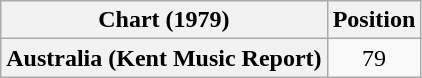<table class="wikitable sortable plainrowheaders" style="text-align:center">
<tr>
<th>Chart (1979)</th>
<th>Position</th>
</tr>
<tr>
<th scope="row">Australia (Kent Music Report)</th>
<td>79</td>
</tr>
</table>
